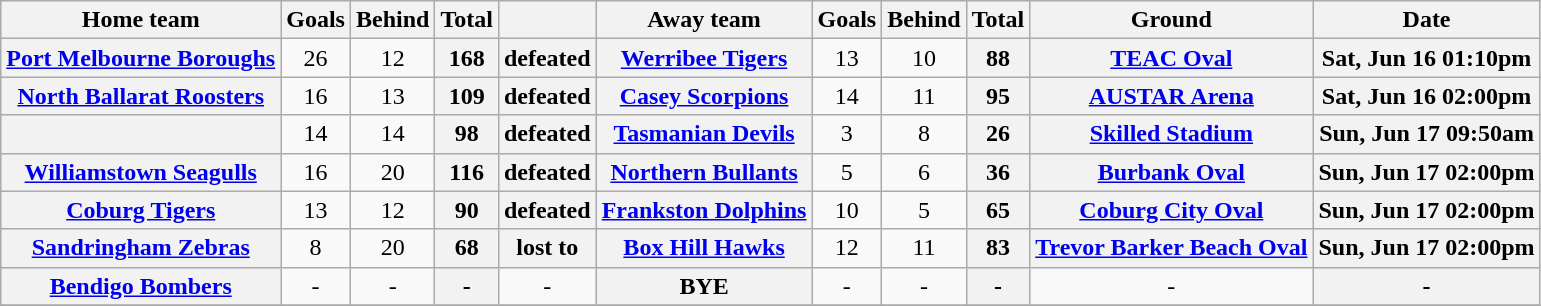<table class="wikitable">
<tr>
<th align=center>Home team</th>
<th align=center>Goals</th>
<th align=center>Behind</th>
<th align=center>Total</th>
<th align=center></th>
<th align=center>Away team</th>
<th align=center>Goals</th>
<th align=center>Behind</th>
<th align=center>Total</th>
<th align=center>Ground</th>
<th align=center>Date</th>
</tr>
<tr>
<th align=center><a href='#'>Port Melbourne Boroughs</a></th>
<td align=center>26</td>
<td align=center>12</td>
<th align=center>168</th>
<th align=center>defeated</th>
<th align=center><a href='#'>Werribee Tigers</a></th>
<td align=center>13</td>
<td align=center>10</td>
<th align=center>88</th>
<th align=center><a href='#'>TEAC Oval</a></th>
<th align=center>Sat, Jun 16 01:10pm</th>
</tr>
<tr>
<th align=center><a href='#'>North Ballarat Roosters</a></th>
<td align=center>16</td>
<td align=center>13</td>
<th align=center>109</th>
<th align=center>defeated</th>
<th align=center><a href='#'>Casey Scorpions</a></th>
<td align=center>14</td>
<td align=center>11</td>
<th align=center>95</th>
<th align=center><a href='#'>AUSTAR Arena</a></th>
<th align=center>Sat, Jun 16 02:00pm</th>
</tr>
<tr>
<th align=center></th>
<td align=center>14</td>
<td align=center>14</td>
<th align=center>98</th>
<th align=center>defeated</th>
<th align=center><a href='#'>Tasmanian Devils</a></th>
<td align=center>3</td>
<td align=center>8</td>
<th align=center>26</th>
<th align=center><a href='#'>Skilled Stadium</a></th>
<th align=center>Sun, Jun 17 09:50am</th>
</tr>
<tr>
<th align=center><a href='#'>Williamstown Seagulls</a></th>
<td align=center>16</td>
<td align=center>20</td>
<th align=center>116</th>
<th align=center>defeated</th>
<th align=center><a href='#'>Northern Bullants</a></th>
<td align=center>5</td>
<td align=center>6</td>
<th align=center>36</th>
<th align=center><a href='#'>Burbank Oval</a></th>
<th align=center>Sun, Jun 17 02:00pm</th>
</tr>
<tr>
<th align=center><a href='#'>Coburg Tigers</a></th>
<td align=center>13</td>
<td align=center>12</td>
<th align=center>90</th>
<th align=center>defeated</th>
<th align=center><a href='#'>Frankston Dolphins</a></th>
<td align=center>10</td>
<td align=center>5</td>
<th align=center>65</th>
<th align=center><a href='#'>Coburg City Oval</a></th>
<th align=center>Sun, Jun 17 02:00pm</th>
</tr>
<tr>
<th align=center><a href='#'>Sandringham Zebras</a></th>
<td align=center>8</td>
<td align=center>20</td>
<th align=center>68</th>
<th align=center>lost to</th>
<th align=center><a href='#'>Box Hill Hawks</a></th>
<td align=center>12</td>
<td align=center>11</td>
<th align=center>83</th>
<th align=center><a href='#'>Trevor Barker Beach Oval</a></th>
<th align=center>Sun, Jun 17 02:00pm</th>
</tr>
<tr>
<th align=center><a href='#'>Bendigo Bombers</a></th>
<td align=center>-</td>
<td align=center>-</td>
<th align=center>-</th>
<td align=center>-</td>
<th align=center>BYE</th>
<td align=center>-</td>
<td align=center>-</td>
<th align=center>-</th>
<td align=center>-</td>
<th align=center>-</th>
</tr>
<tr>
</tr>
</table>
